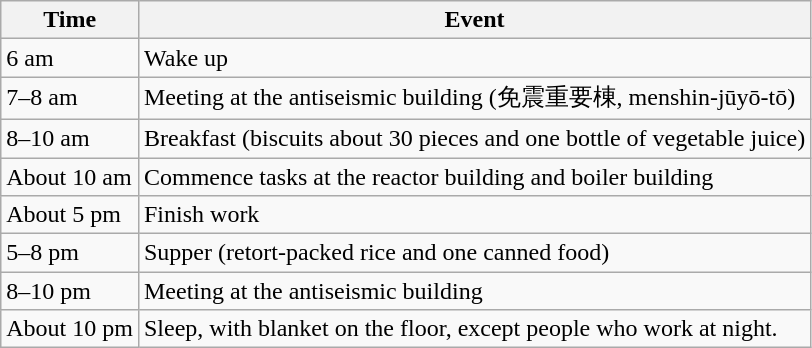<table class="wikitable">
<tr>
<th>Time</th>
<th>Event</th>
</tr>
<tr>
<td>6 am</td>
<td>Wake up</td>
</tr>
<tr>
<td>7–8 am</td>
<td>Meeting at the antiseismic building (免震重要棟, menshin-jūyō-tō)</td>
</tr>
<tr>
<td>8–10 am</td>
<td>Breakfast (biscuits about 30 pieces and one bottle of vegetable juice)</td>
</tr>
<tr>
<td>About 10 am</td>
<td>Commence tasks at the reactor building and boiler building</td>
</tr>
<tr>
<td>About 5 pm</td>
<td>Finish work</td>
</tr>
<tr>
<td>5–8 pm</td>
<td>Supper (retort-packed rice and one canned food)</td>
</tr>
<tr>
<td>8–10 pm</td>
<td>Meeting at the antiseismic building</td>
</tr>
<tr>
<td>About 10 pm</td>
<td>Sleep, with blanket on the floor, except people who work at night.</td>
</tr>
</table>
